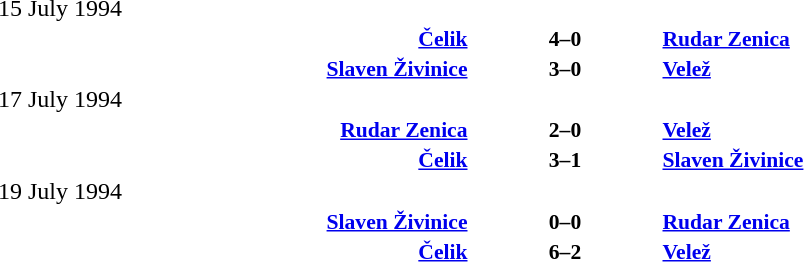<table width=100% cellspacing=1>
<tr>
<th width=25%></th>
<th width=10%></th>
<th></th>
</tr>
<tr>
<td>15 July 1994</td>
</tr>
<tr style=font-size:90%>
<td align=right><strong><a href='#'>Čelik</a></strong></td>
<td align=center><strong>4–0</strong></td>
<td><strong><a href='#'>Rudar Zenica</a></strong></td>
</tr>
<tr style=font-size:90%>
<td align=right><strong><a href='#'>Slaven Živinice</a></strong></td>
<td align=center><strong>3–0</strong></td>
<td><strong><a href='#'>Velež</a></strong></td>
</tr>
<tr>
<td>17 July 1994</td>
</tr>
<tr style=font-size:90%>
<td align=right><strong><a href='#'>Rudar Zenica</a></strong></td>
<td align=center><strong>2–0</strong></td>
<td><strong><a href='#'>Velež</a></strong></td>
</tr>
<tr style=font-size:90%>
<td align=right><strong><a href='#'>Čelik</a></strong></td>
<td align=center><strong>3–1</strong></td>
<td><strong><a href='#'>Slaven Živinice</a></strong></td>
</tr>
<tr>
<td>19 July 1994</td>
</tr>
<tr style=font-size:90%>
<td align=right><strong><a href='#'>Slaven Živinice</a></strong></td>
<td align=center><strong>0–0</strong></td>
<td><strong><a href='#'>Rudar Zenica</a></strong></td>
</tr>
<tr style=font-size:90%>
<td align=right><strong><a href='#'>Čelik</a></strong></td>
<td align=center><strong>6–2</strong></td>
<td><strong><a href='#'>Velež</a></strong></td>
</tr>
</table>
